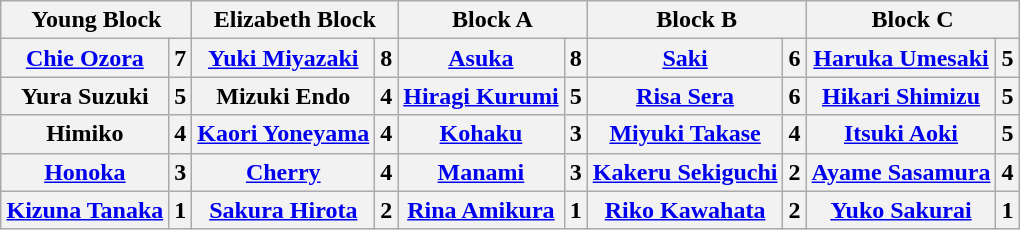<table class="wikitable" style="margin: 1em auto 1em auto">
<tr>
<th colspan="2">Young Block</th>
<th colspan="2">Elizabeth Block</th>
<th colspan="2">Block A</th>
<th colspan="2">Block B</th>
<th colspan="2">Block C</th>
</tr>
<tr>
<th><a href='#'>Chie Ozora</a></th>
<th>7</th>
<th><a href='#'>Yuki Miyazaki</a></th>
<th>8</th>
<th><a href='#'>Asuka</a></th>
<th>8</th>
<th><a href='#'>Saki</a></th>
<th>6</th>
<th><a href='#'>Haruka Umesaki</a></th>
<th>5</th>
</tr>
<tr>
<th>Yura Suzuki</th>
<th>5</th>
<th>Mizuki Endo</th>
<th>4</th>
<th><a href='#'>Hiragi Kurumi</a></th>
<th>5</th>
<th><a href='#'>Risa Sera</a></th>
<th>6</th>
<th><a href='#'>Hikari Shimizu</a></th>
<th>5</th>
</tr>
<tr>
<th>Himiko</th>
<th>4</th>
<th><a href='#'>Kaori Yoneyama</a></th>
<th>4</th>
<th><a href='#'>Kohaku</a></th>
<th>3</th>
<th><a href='#'>Miyuki Takase</a></th>
<th>4</th>
<th><a href='#'>Itsuki Aoki</a></th>
<th>5</th>
</tr>
<tr>
<th><a href='#'>Honoka</a></th>
<th>3</th>
<th><a href='#'>Cherry</a></th>
<th>4</th>
<th><a href='#'>Manami</a></th>
<th>3</th>
<th><a href='#'>Kakeru Sekiguchi</a></th>
<th>2</th>
<th><a href='#'>Ayame Sasamura</a></th>
<th>4</th>
</tr>
<tr>
<th><a href='#'>Kizuna Tanaka</a></th>
<th>1</th>
<th><a href='#'>Sakura Hirota</a></th>
<th>2</th>
<th><a href='#'>Rina Amikura</a></th>
<th>1</th>
<th><a href='#'>Riko Kawahata</a></th>
<th>2</th>
<th><a href='#'>Yuko Sakurai</a></th>
<th>1</th>
</tr>
</table>
